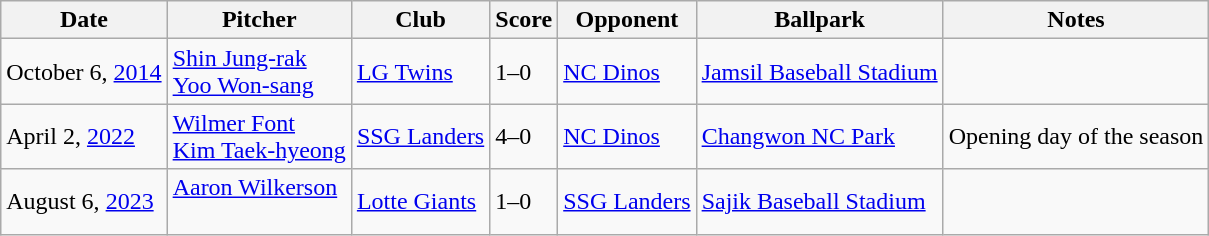<table class="wikitable sortable">
<tr>
<th>Date</th>
<th>Pitcher</th>
<th>Club</th>
<th>Score</th>
<th>Opponent</th>
<th>Ballpark</th>
<th>Notes</th>
</tr>
<tr>
<td>October 6, <a href='#'>2014</a></td>
<td><a href='#'>Shin Jung-rak</a><br><a href='#'>Yoo Won-sang</a><br></td>
<td><a href='#'>LG Twins</a></td>
<td>1–0</td>
<td><a href='#'>NC Dinos</a></td>
<td><a href='#'>Jamsil Baseball Stadium</a></td>
<td></td>
</tr>
<tr>
<td>April 2, <a href='#'>2022</a></td>
<td><a href='#'>Wilmer Font</a><br><a href='#'>Kim Taek-hyeong</a></td>
<td><a href='#'>SSG Landers</a></td>
<td>4–0</td>
<td><a href='#'>NC Dinos</a></td>
<td><a href='#'>Changwon NC Park</a></td>
<td>Opening day of the season</td>
</tr>
<tr>
<td>August 6, <a href='#'>2023</a></td>
<td><a href='#'>Aaron Wilkerson</a><br><br></td>
<td><a href='#'>Lotte Giants</a></td>
<td>1–0</td>
<td><a href='#'>SSG Landers</a></td>
<td><a href='#'>Sajik Baseball Stadium</a></td>
<td></td>
</tr>
</table>
